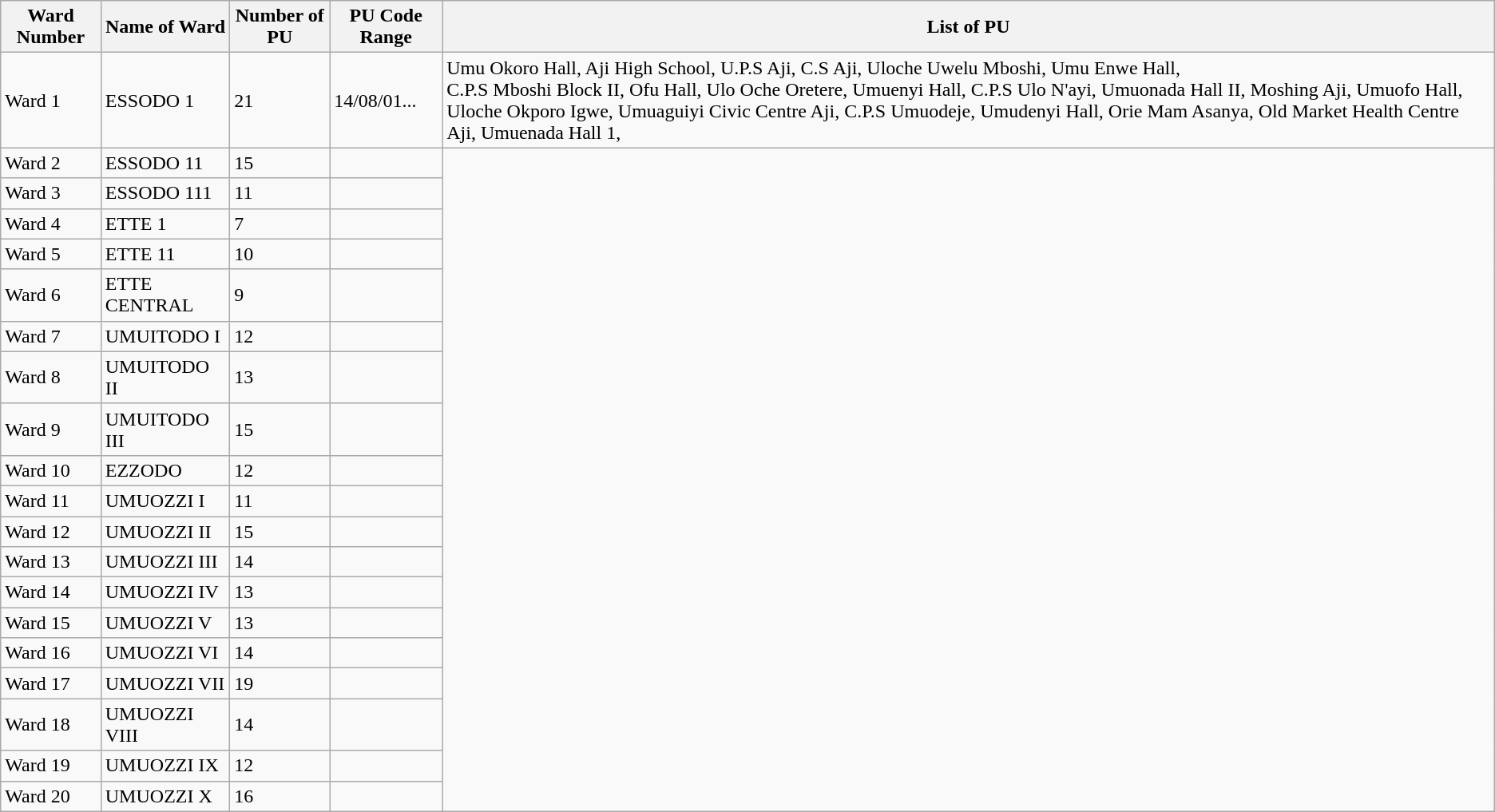<table class="wikitable sortable">
<tr>
<th>Ward Number</th>
<th>Name of Ward</th>
<th>Number of PU</th>
<th>PU Code Range</th>
<th>List of PU</th>
</tr>
<tr>
<td>Ward 1</td>
<td>ESSODO 1</td>
<td>21</td>
<td>14/08/01...</td>
<td>Umu Okoro Hall, Aji High School, U.P.S Aji, C.S Aji, Uloche Uwelu Mboshi, Umu Enwe Hall,<br>C.P.S Mboshi Block II,
Ofu Hall,
Ulo Oche Oretere,
Umuenyi Hall,
C.P.S Ulo N'ayi,
Umuonada Hall II,
Moshing Aji,
Umuofo Hall,
Uloche Okporo Igwe,
Umuaguiyi Civic Centre Aji,
C.P.S Umuodeje,
Umudenyi Hall,
Orie Mam Asanya,
Old Market Health Centre Aji,
Umuenada Hall 1,</td>
</tr>
<tr>
<td>Ward 2</td>
<td>ESSODO 11</td>
<td>15</td>
<td></td>
</tr>
<tr>
<td>Ward 3</td>
<td>ESSODO 111</td>
<td>11</td>
<td></td>
</tr>
<tr>
<td>Ward 4</td>
<td>ETTE 1</td>
<td>7</td>
<td></td>
</tr>
<tr>
<td>Ward 5</td>
<td>ETTE 11</td>
<td>10</td>
<td></td>
</tr>
<tr>
<td>Ward 6</td>
<td>ETTE CENTRAL</td>
<td>9</td>
<td></td>
</tr>
<tr>
<td>Ward 7</td>
<td>UMUITODO I</td>
<td>12</td>
<td></td>
</tr>
<tr>
<td>Ward 8</td>
<td>UMUITODO II</td>
<td>13</td>
<td></td>
</tr>
<tr>
<td>Ward 9</td>
<td>UMUITODO III</td>
<td>15</td>
<td></td>
</tr>
<tr>
<td>Ward 10</td>
<td>EZZODO</td>
<td>12</td>
<td></td>
</tr>
<tr>
<td>Ward 11</td>
<td>UMUOZZI I</td>
<td>11</td>
<td></td>
</tr>
<tr>
<td>Ward 12</td>
<td>UMUOZZI II</td>
<td>15</td>
<td></td>
</tr>
<tr>
<td>Ward 13</td>
<td>UMUOZZI III</td>
<td>14</td>
<td></td>
</tr>
<tr>
<td>Ward 14</td>
<td>UMUOZZI IV</td>
<td>13</td>
<td></td>
</tr>
<tr>
<td>Ward 15</td>
<td>UMUOZZI V</td>
<td>13</td>
<td></td>
</tr>
<tr>
<td>Ward 16</td>
<td>UMUOZZI VI</td>
<td>14</td>
<td></td>
</tr>
<tr>
<td>Ward 17</td>
<td>UMUOZZI VII</td>
<td>19</td>
<td></td>
</tr>
<tr>
<td>Ward 18</td>
<td>UMUOZZI VIII</td>
<td>14</td>
<td></td>
</tr>
<tr>
<td>Ward 19</td>
<td>UMUOZZI IX</td>
<td>12</td>
<td></td>
</tr>
<tr>
<td>Ward 20</td>
<td>UMUOZZI X</td>
<td>16</td>
<td></td>
</tr>
</table>
